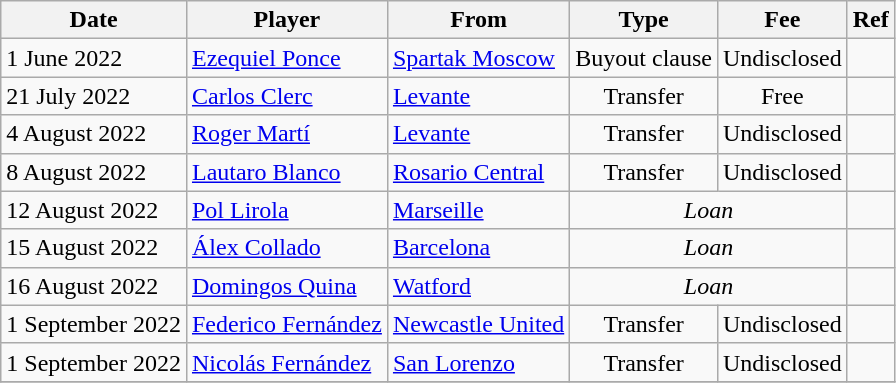<table class="wikitable">
<tr>
<th>Date</th>
<th>Player</th>
<th>From</th>
<th>Type</th>
<th>Fee</th>
<th>Ref</th>
</tr>
<tr>
<td>1 June 2022</td>
<td> <a href='#'>Ezequiel Ponce</a></td>
<td> <a href='#'>Spartak Moscow</a></td>
<td align=center>Buyout clause</td>
<td align=center>Undisclosed</td>
<td align=center></td>
</tr>
<tr>
<td>21 July 2022</td>
<td> <a href='#'>Carlos Clerc</a></td>
<td><a href='#'>Levante</a></td>
<td align=center>Transfer</td>
<td align=center>Free</td>
<td align=center></td>
</tr>
<tr>
<td>4 August 2022</td>
<td> <a href='#'>Roger Martí</a></td>
<td><a href='#'>Levante</a></td>
<td align=center>Transfer</td>
<td align=center>Undisclosed</td>
<td align=center></td>
</tr>
<tr>
<td>8 August 2022</td>
<td> <a href='#'>Lautaro Blanco</a></td>
<td> <a href='#'>Rosario Central</a></td>
<td align=center>Transfer</td>
<td align=center>Undisclosed</td>
<td align=center></td>
</tr>
<tr>
<td>12 August 2022</td>
<td> <a href='#'>Pol Lirola</a></td>
<td> <a href='#'>Marseille</a></td>
<td colspan=2 align=center><em>Loan</em></td>
<td align=center></td>
</tr>
<tr>
<td>15 August 2022</td>
<td> <a href='#'>Álex Collado</a></td>
<td><a href='#'>Barcelona</a></td>
<td colspan=2 align=center><em>Loan</em></td>
<td align=center></td>
</tr>
<tr>
<td>16 August 2022</td>
<td> <a href='#'>Domingos Quina</a></td>
<td> <a href='#'>Watford</a></td>
<td colspan=2 align=center><em>Loan</em></td>
<td align=center></td>
</tr>
<tr>
<td>1 September 2022</td>
<td> <a href='#'>Federico Fernández</a></td>
<td> <a href='#'>Newcastle United</a></td>
<td align=center>Transfer</td>
<td align=center>Undisclosed</td>
<td align=center></td>
</tr>
<tr>
<td>1 September 2022</td>
<td> <a href='#'>Nicolás Fernández</a></td>
<td> <a href='#'>San Lorenzo</a></td>
<td align=center>Transfer</td>
<td align=center>Undisclosed</td>
<td align=center></td>
</tr>
<tr>
</tr>
</table>
